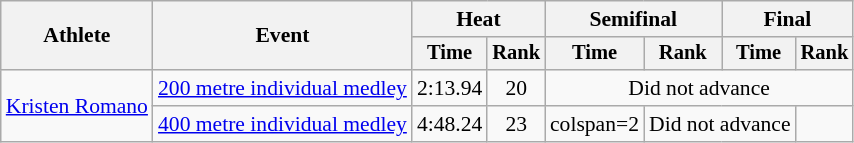<table class="wikitable" style="text-align:center; font-size:90%">
<tr>
<th rowspan="2">Athlete</th>
<th rowspan="2">Event</th>
<th colspan="2">Heat</th>
<th colspan="2">Semifinal</th>
<th colspan="2">Final</th>
</tr>
<tr style="font-size:95%">
<th>Time</th>
<th>Rank</th>
<th>Time</th>
<th>Rank</th>
<th>Time</th>
<th>Rank</th>
</tr>
<tr>
<td align=left rowspan=2><a href='#'>Kristen Romano</a></td>
<td align=left><a href='#'>200 metre individual medley</a></td>
<td>2:13.94</td>
<td>20</td>
<td colspan="4">Did not advance</td>
</tr>
<tr>
<td align=left><a href='#'>400 metre individual medley</a></td>
<td>4:48.24</td>
<td>23</td>
<td>colspan=2 </td>
<td colspan=2>Did not advance</td>
</tr>
</table>
